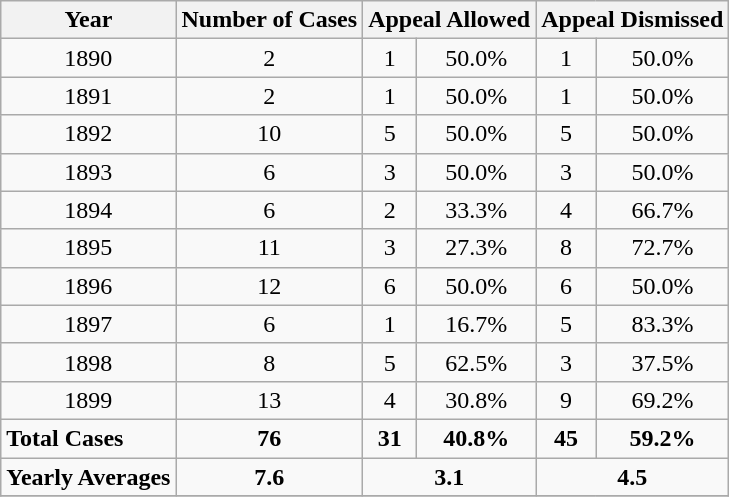<table class="wikitable sortable">
<tr>
<th>Year</th>
<th>Number of Cases</th>
<th colspan=2>Appeal Allowed</th>
<th colspan=2>Appeal Dismissed</th>
</tr>
<tr>
<td style="text-align: center;">1890</td>
<td style="text-align: center;">2</td>
<td style="text-align: center;">1</td>
<td style="text-align: center;">50.0%</td>
<td style="text-align: center;">1</td>
<td style="text-align: center;">50.0%</td>
</tr>
<tr>
<td style="text-align: center;">1891</td>
<td style="text-align: center;">2</td>
<td style="text-align: center;">1</td>
<td style="text-align: center;">50.0%</td>
<td style="text-align: center;">1</td>
<td style="text-align: center;">50.0%</td>
</tr>
<tr>
<td style="text-align: center;">1892</td>
<td style="text-align: center;">10</td>
<td style="text-align: center;">5</td>
<td style="text-align: center;">50.0%</td>
<td style="text-align: center;">5</td>
<td style="text-align: center;">50.0%</td>
</tr>
<tr>
<td style="text-align: center;">1893</td>
<td style="text-align: center;">6</td>
<td style="text-align: center;">3</td>
<td style="text-align: center;">50.0%</td>
<td style="text-align: center;">3</td>
<td style="text-align: center;">50.0%</td>
</tr>
<tr>
<td style="text-align: center;">1894</td>
<td style="text-align: center;">6</td>
<td style="text-align: center;">2</td>
<td style="text-align: center;">33.3%</td>
<td style="text-align: center;">4</td>
<td style="text-align: center;">66.7%</td>
</tr>
<tr>
<td style="text-align: center;">1895</td>
<td style="text-align: center;">11</td>
<td style="text-align: center;">3</td>
<td style="text-align: center;">27.3%</td>
<td style="text-align: center;">8</td>
<td style="text-align: center;">72.7%</td>
</tr>
<tr>
<td style="text-align: center;">1896</td>
<td style="text-align: center;">12</td>
<td style="text-align: center;">6</td>
<td style="text-align: center;">50.0%</td>
<td style="text-align: center;">6</td>
<td style="text-align: center;">50.0%</td>
</tr>
<tr>
<td style="text-align: center;">1897</td>
<td style="text-align: center;">6</td>
<td style="text-align: center;">1</td>
<td style="text-align: center;">16.7%</td>
<td style="text-align: center;">5</td>
<td style="text-align: center;">83.3%</td>
</tr>
<tr>
<td style="text-align: center;">1898</td>
<td style="text-align: center;">8</td>
<td style="text-align: center;">5</td>
<td style="text-align: center;">62.5%</td>
<td style="text-align: center;">3</td>
<td style="text-align: center;">37.5%</td>
</tr>
<tr>
<td style="text-align: center;">1899</td>
<td style="text-align: center;">13</td>
<td style="text-align: center;">4</td>
<td style="text-align: center;">30.8%</td>
<td style="text-align: center;">9</td>
<td style="text-align: center;">69.2%</td>
</tr>
<tr>
<td><strong>Total Cases</strong></td>
<td style="text-align: center;"><strong>76</strong></td>
<td style="text-align: center;"><strong>31</strong></td>
<td style="text-align: center;"><strong>40.8%</strong></td>
<td style="text-align: center;"><strong>45</strong></td>
<td style="text-align: center;"><strong>59.2%</strong></td>
</tr>
<tr>
<td><strong>Yearly Averages</strong></td>
<td style="text-align: center;"><strong>7.6</strong></td>
<td colspan=2 style="text-align:center;"><strong>3.1</strong></td>
<td colspan=2 style="text-align:center;"><strong>4.5</strong></td>
</tr>
<tr>
</tr>
</table>
